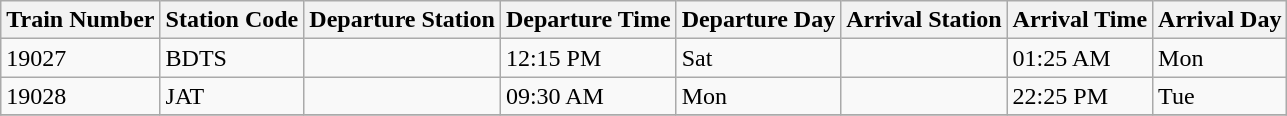<table class="wikitable">
<tr>
<th>Train Number</th>
<th>Station Code</th>
<th>Departure Station</th>
<th>Departure Time</th>
<th>Departure Day</th>
<th>Arrival Station</th>
<th>Arrival Time</th>
<th>Arrival Day</th>
</tr>
<tr>
<td>19027</td>
<td>BDTS</td>
<td></td>
<td>12:15 PM</td>
<td>Sat</td>
<td></td>
<td>01:25 AM</td>
<td>Mon</td>
</tr>
<tr>
<td>19028</td>
<td>JAT</td>
<td></td>
<td>09:30 AM</td>
<td>Mon</td>
<td></td>
<td>22:25 PM</td>
<td>Tue</td>
</tr>
<tr>
</tr>
</table>
